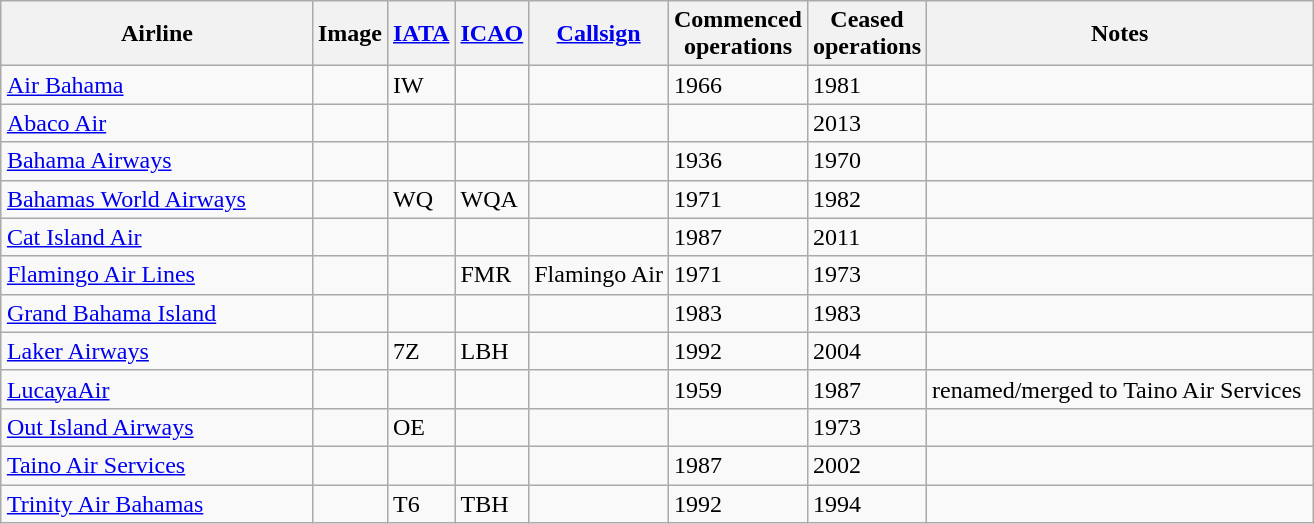<table class="wikitable sortable" style="border-collapse:collapse; margin:auto;" border="1" cellpadding="3">
<tr valign="middle">
<th style="width:200px;">Airline</th>
<th>Image</th>
<th><a href='#'>IATA</a></th>
<th><a href='#'>ICAO</a></th>
<th><a href='#'>Callsign</a></th>
<th>Commenced<br>operations</th>
<th>Ceased<br>operations</th>
<th style="width:250px;">Notes</th>
</tr>
<tr>
<td><a href='#'>Air Bahama</a></td>
<td></td>
<td>IW</td>
<td></td>
<td></td>
<td>1966</td>
<td>1981</td>
<td></td>
</tr>
<tr>
<td><a href='#'>Abaco Air</a></td>
<td></td>
<td></td>
<td></td>
<td></td>
<td></td>
<td>2013</td>
<td></td>
</tr>
<tr>
<td><a href='#'>Bahama Airways</a></td>
<td></td>
<td></td>
<td></td>
<td></td>
<td>1936</td>
<td>1970</td>
<td></td>
</tr>
<tr>
<td><a href='#'>Bahamas World Airways</a></td>
<td></td>
<td>WQ</td>
<td>WQA</td>
<td></td>
<td>1971</td>
<td>1982</td>
<td></td>
</tr>
<tr>
<td><a href='#'>Cat Island Air</a></td>
<td></td>
<td></td>
<td></td>
<td></td>
<td>1987</td>
<td>2011</td>
<td></td>
</tr>
<tr>
<td><a href='#'>Flamingo Air Lines</a></td>
<td></td>
<td></td>
<td>FMR</td>
<td>Flamingo Air</td>
<td>1971</td>
<td>1973</td>
<td></td>
</tr>
<tr>
<td><a href='#'>Grand Bahama Island</a></td>
<td></td>
<td></td>
<td></td>
<td></td>
<td>1983</td>
<td>1983</td>
<td></td>
</tr>
<tr>
<td><a href='#'>Laker Airways</a></td>
<td></td>
<td>7Z</td>
<td>LBH</td>
<td></td>
<td>1992</td>
<td>2004</td>
<td></td>
</tr>
<tr>
<td><a href='#'>LucayaAir</a></td>
<td></td>
<td></td>
<td></td>
<td></td>
<td>1959</td>
<td>1987</td>
<td>renamed/merged to Taino Air Services</td>
</tr>
<tr>
<td><a href='#'>Out Island Airways</a></td>
<td></td>
<td>OE</td>
<td></td>
<td></td>
<td></td>
<td>1973</td>
<td></td>
</tr>
<tr>
<td><a href='#'>Taino Air Services</a></td>
<td></td>
<td></td>
<td></td>
<td></td>
<td>1987</td>
<td>2002</td>
<td></td>
</tr>
<tr>
<td><a href='#'>Trinity Air Bahamas</a></td>
<td></td>
<td>T6</td>
<td>TBH</td>
<td></td>
<td>1992</td>
<td>1994</td>
<td></td>
</tr>
</table>
